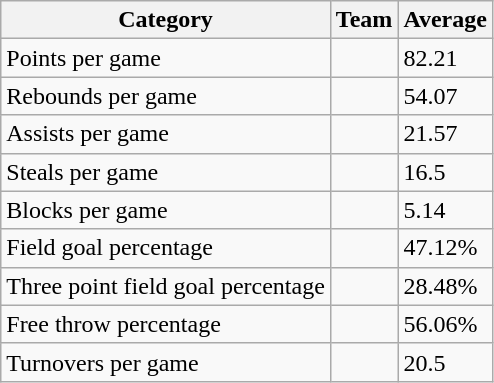<table class="wikitable">
<tr>
<th>Category</th>
<th>Team</th>
<th>Average</th>
</tr>
<tr>
<td>Points per game</td>
<td></td>
<td>82.21</td>
</tr>
<tr>
<td>Rebounds per game</td>
<td></td>
<td>54.07</td>
</tr>
<tr>
<td>Assists per game</td>
<td></td>
<td>21.57</td>
</tr>
<tr>
<td>Steals per game</td>
<td></td>
<td>16.5</td>
</tr>
<tr>
<td>Blocks per game</td>
<td></td>
<td>5.14</td>
</tr>
<tr>
<td>Field goal percentage</td>
<td></td>
<td>47.12%</td>
</tr>
<tr>
<td>Three point field goal percentage</td>
<td></td>
<td>28.48%</td>
</tr>
<tr>
<td>Free throw percentage</td>
<td></td>
<td>56.06%</td>
</tr>
<tr>
<td>Turnovers per game</td>
<td></td>
<td>20.5</td>
</tr>
</table>
